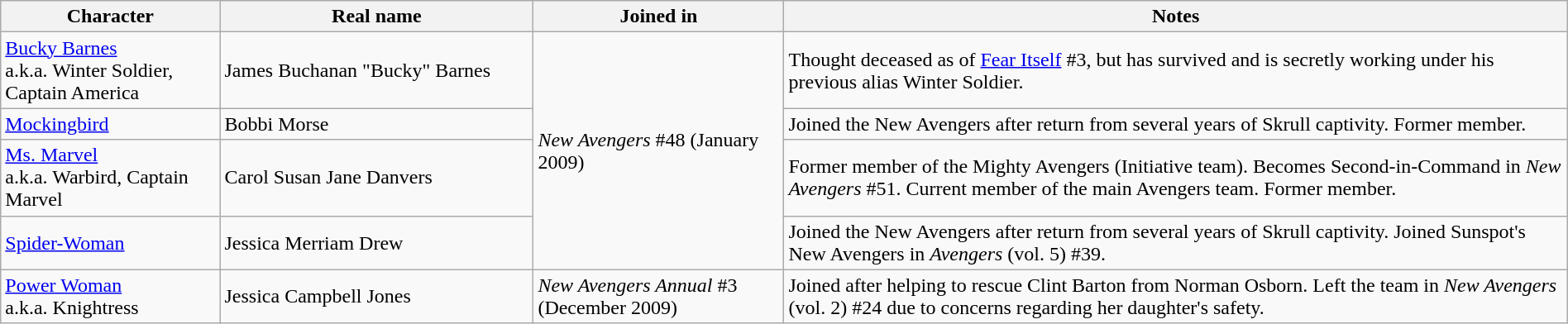<table class="wikitable" width=100%>
<tr>
<th width=14%>Character</th>
<th width=20%>Real name</th>
<th width=16%>Joined in</th>
<th>Notes</th>
</tr>
<tr>
<td><a href='#'>Bucky Barnes</a><br>a.k.a. Winter Soldier, Captain America</td>
<td>James Buchanan "Bucky" Barnes</td>
<td rowspan="4"><em>New Avengers</em> #48 (January 2009)</td>
<td>Thought deceased as of <a href='#'>Fear Itself</a> #3, but has survived and is secretly working under his previous alias Winter Soldier.</td>
</tr>
<tr>
<td><a href='#'>Mockingbird</a></td>
<td>Bobbi Morse</td>
<td>Joined the New Avengers after return from several years of Skrull captivity. Former member.</td>
</tr>
<tr>
<td><a href='#'>Ms. Marvel</a><br>a.k.a. Warbird, Captain Marvel</td>
<td>Carol Susan Jane Danvers</td>
<td>Former member of the Mighty Avengers (Initiative team). Becomes Second-in-Command in <em>New Avengers</em> #51. Current member of the main Avengers team. Former member.</td>
</tr>
<tr>
<td><a href='#'>Spider-Woman</a></td>
<td>Jessica Merriam Drew</td>
<td>Joined the New Avengers after return from several years of Skrull captivity. Joined Sunspot's New Avengers in <em>Avengers</em> (vol. 5) #39.</td>
</tr>
<tr>
<td><a href='#'>Power Woman</a><br>a.k.a. Knightress</td>
<td>Jessica Campbell Jones</td>
<td><em>New Avengers Annual</em> #3 (December 2009)</td>
<td>Joined after helping to rescue Clint Barton from Norman Osborn. Left the team in <em>New Avengers</em> (vol. 2) #24 due to concerns regarding her daughter's safety.</td>
</tr>
</table>
